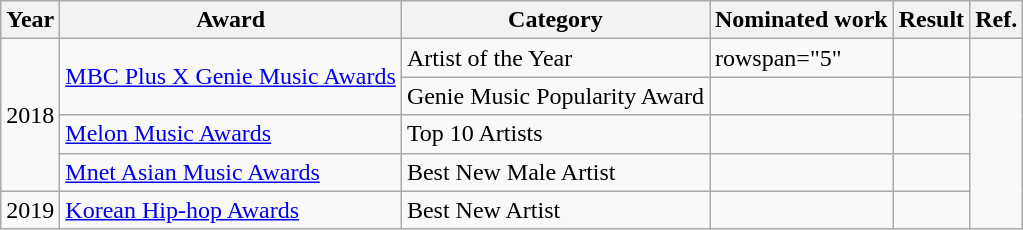<table class="wikitable sortable">
<tr>
<th>Year</th>
<th>Award</th>
<th>Category</th>
<th>Nominated work</th>
<th>Result</th>
<th>Ref.</th>
</tr>
<tr>
<td rowspan="4">2018</td>
<td rowspan="2"><a href='#'>MBC Plus X Genie Music Awards</a></td>
<td>Artist of the Year</td>
<td>rowspan="5" </td>
<td></td>
<td></td>
</tr>
<tr>
<td>Genie Music Popularity Award</td>
<td></td>
<td></td>
</tr>
<tr>
<td><a href='#'>Melon Music Awards</a></td>
<td>Top 10 Artists</td>
<td></td>
<td></td>
</tr>
<tr>
<td><a href='#'>Mnet Asian Music Awards</a></td>
<td>Best New Male Artist</td>
<td></td>
<td></td>
</tr>
<tr>
<td>2019</td>
<td><a href='#'>Korean Hip-hop Awards</a></td>
<td>Best New Artist</td>
<td></td>
<td></td>
</tr>
</table>
